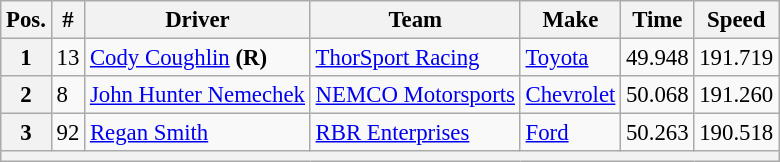<table class="wikitable" style="font-size:95%">
<tr>
<th>Pos.</th>
<th>#</th>
<th>Driver</th>
<th>Team</th>
<th>Make</th>
<th>Time</th>
<th>Speed</th>
</tr>
<tr>
<th>1</th>
<td>13</td>
<td><a href='#'>Cody Coughlin</a> <strong>(R)</strong></td>
<td><a href='#'>ThorSport Racing</a></td>
<td><a href='#'>Toyota</a></td>
<td>49.948</td>
<td>191.719</td>
</tr>
<tr>
<th>2</th>
<td>8</td>
<td><a href='#'>John Hunter Nemechek</a></td>
<td><a href='#'>NEMCO Motorsports</a></td>
<td><a href='#'>Chevrolet</a></td>
<td>50.068</td>
<td>191.260</td>
</tr>
<tr>
<th>3</th>
<td>92</td>
<td><a href='#'>Regan Smith</a></td>
<td><a href='#'>RBR Enterprises</a></td>
<td><a href='#'>Ford</a></td>
<td>50.263</td>
<td>190.518</td>
</tr>
<tr>
<th colspan="7"></th>
</tr>
</table>
